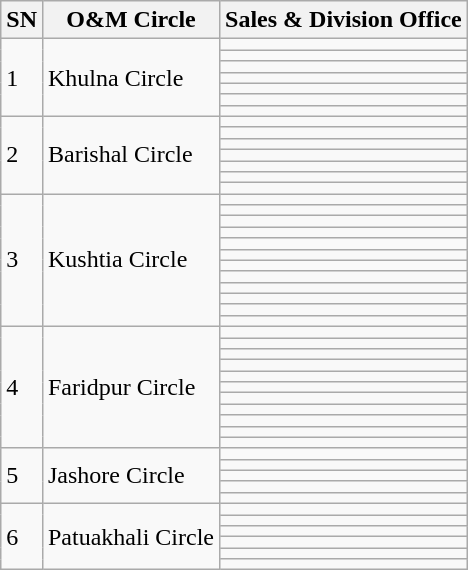<table class="wikitable">
<tr>
<th>SN</th>
<th>O&M Circle</th>
<th>Sales & Division Office</th>
</tr>
<tr>
<td rowspan="7">1</td>
<td rowspan="7">Khulna Circle</td>
<td></td>
</tr>
<tr>
<td></td>
</tr>
<tr>
<td></td>
</tr>
<tr>
<td></td>
</tr>
<tr>
<td></td>
</tr>
<tr>
<td></td>
</tr>
<tr>
<td></td>
</tr>
<tr>
<td rowspan="7">2</td>
<td rowspan="7">Barishal Circle</td>
<td></td>
</tr>
<tr>
<td></td>
</tr>
<tr>
<td></td>
</tr>
<tr>
<td></td>
</tr>
<tr>
<td></td>
</tr>
<tr>
<td></td>
</tr>
<tr>
<td></td>
</tr>
<tr>
<td rowspan="12">3</td>
<td rowspan="12">Kushtia Circle</td>
<td></td>
</tr>
<tr>
<td></td>
</tr>
<tr>
<td></td>
</tr>
<tr>
<td></td>
</tr>
<tr>
<td></td>
</tr>
<tr>
<td></td>
</tr>
<tr>
<td></td>
</tr>
<tr>
<td></td>
</tr>
<tr>
<td></td>
</tr>
<tr>
<td></td>
</tr>
<tr>
<td></td>
</tr>
<tr>
<td></td>
</tr>
<tr>
<td rowspan="11">4</td>
<td rowspan="11">Faridpur Circle</td>
<td></td>
</tr>
<tr>
<td></td>
</tr>
<tr>
<td></td>
</tr>
<tr>
<td></td>
</tr>
<tr>
<td></td>
</tr>
<tr>
<td></td>
</tr>
<tr>
<td></td>
</tr>
<tr>
<td></td>
</tr>
<tr>
<td></td>
</tr>
<tr>
<td></td>
</tr>
<tr>
<td></td>
</tr>
<tr>
<td rowspan="5">5</td>
<td rowspan="5">Jashore Circle</td>
<td></td>
</tr>
<tr>
<td></td>
</tr>
<tr>
<td></td>
</tr>
<tr>
<td></td>
</tr>
<tr>
<td></td>
</tr>
<tr>
<td rowspan="6">6</td>
<td rowspan="6">Patuakhali Circle</td>
<td></td>
</tr>
<tr>
<td></td>
</tr>
<tr>
<td></td>
</tr>
<tr>
<td></td>
</tr>
<tr>
<td></td>
</tr>
<tr>
<td></td>
</tr>
</table>
